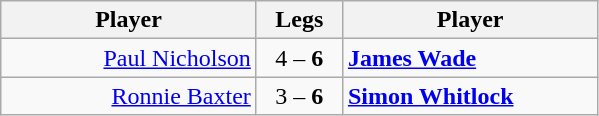<table class=wikitable style="text-align:center">
<tr>
<th width=163>Player</th>
<th width=50>Legs</th>
<th width=163>Player</th>
</tr>
<tr align=left>
<td align=right><a href='#'>Paul Nicholson</a> </td>
<td align=center>4 – <strong>6</strong></td>
<td> <strong><a href='#'>James Wade</a></strong></td>
</tr>
<tr align=left>
<td align=right><a href='#'>Ronnie Baxter</a> </td>
<td align=center>3 – <strong>6</strong></td>
<td> <strong><a href='#'>Simon Whitlock</a></strong></td>
</tr>
</table>
